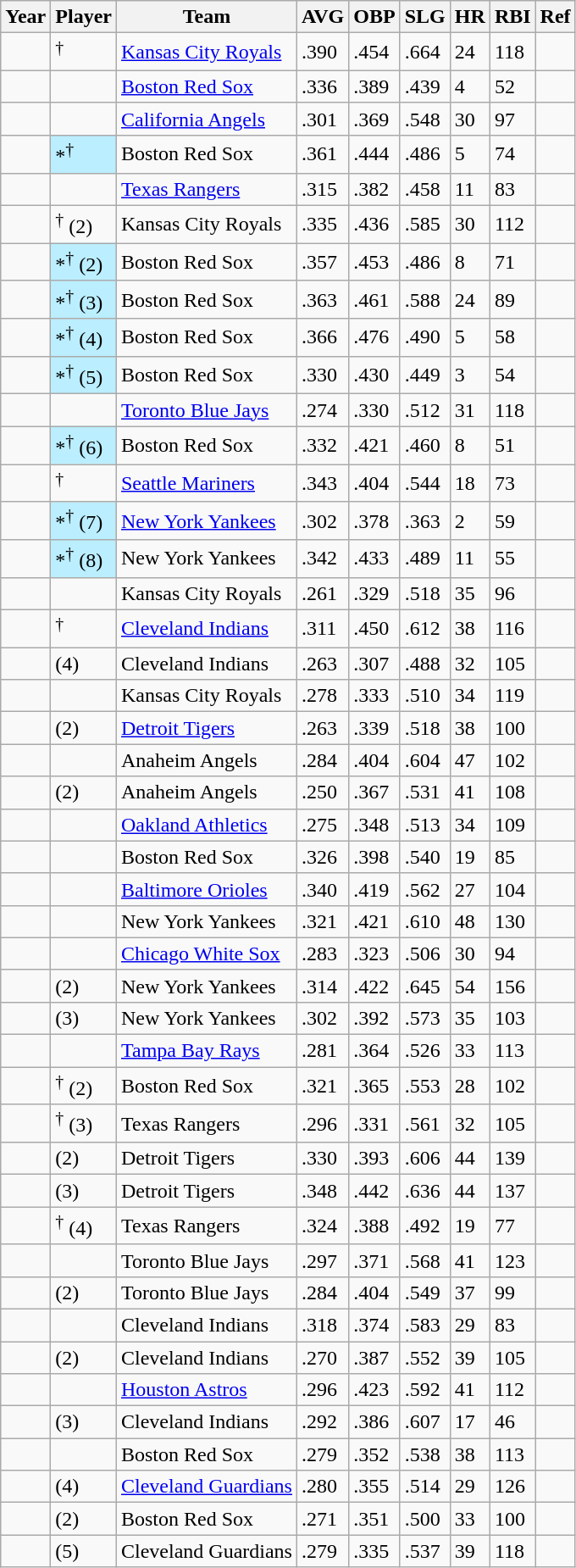<table class="wikitable sortable" border="1">
<tr>
<th>Year</th>
<th>Player</th>
<th>Team</th>
<th>AVG</th>
<th>OBP</th>
<th>SLG</th>
<th>HR</th>
<th>RBI</th>
<th class="unsortable">Ref</th>
</tr>
<tr>
<td></td>
<td><sup>†</sup></td>
<td><a href='#'>Kansas City Royals</a></td>
<td>.390</td>
<td>.454</td>
<td>.664</td>
<td>24</td>
<td>118</td>
<td></td>
</tr>
<tr>
<td></td>
<td></td>
<td><a href='#'>Boston Red Sox</a></td>
<td>.336</td>
<td>.389</td>
<td>.439</td>
<td>4</td>
<td>52</td>
<td></td>
</tr>
<tr>
<td></td>
<td></td>
<td><a href='#'>California Angels</a></td>
<td>.301</td>
<td>.369</td>
<td>.548</td>
<td>30</td>
<td>97</td>
<td></td>
</tr>
<tr>
<td></td>
<td bgcolor=#bbeeff>*<sup>†</sup></td>
<td>Boston Red Sox</td>
<td>.361</td>
<td>.444</td>
<td>.486</td>
<td>5</td>
<td>74</td>
<td></td>
</tr>
<tr>
<td></td>
<td></td>
<td><a href='#'>Texas Rangers</a></td>
<td>.315</td>
<td>.382</td>
<td>.458</td>
<td>11</td>
<td>83</td>
<td></td>
</tr>
<tr>
<td></td>
<td><sup>†</sup> (2)</td>
<td>Kansas City Royals</td>
<td>.335</td>
<td>.436</td>
<td>.585</td>
<td>30</td>
<td>112</td>
<td></td>
</tr>
<tr>
<td></td>
<td bgcolor=#bbeeff>*<sup>†</sup> (2)</td>
<td>Boston Red Sox</td>
<td>.357</td>
<td>.453</td>
<td>.486</td>
<td>8</td>
<td>71</td>
<td></td>
</tr>
<tr>
<td></td>
<td bgcolor=#bbeeff>*<sup>†</sup> (3)</td>
<td>Boston Red Sox</td>
<td>.363</td>
<td>.461</td>
<td>.588</td>
<td>24</td>
<td>89</td>
<td></td>
</tr>
<tr>
<td></td>
<td bgcolor=#bbeeff>*<sup>†</sup> (4)</td>
<td>Boston Red Sox</td>
<td>.366</td>
<td>.476</td>
<td>.490</td>
<td>5</td>
<td>58</td>
<td></td>
</tr>
<tr>
<td></td>
<td bgcolor=#bbeeff>*<sup>†</sup> (5)</td>
<td>Boston Red Sox</td>
<td>.330</td>
<td>.430</td>
<td>.449</td>
<td>3</td>
<td>54</td>
<td></td>
</tr>
<tr>
<td></td>
<td></td>
<td><a href='#'>Toronto Blue Jays</a></td>
<td>.274</td>
<td>.330</td>
<td>.512</td>
<td>31</td>
<td>118</td>
<td></td>
</tr>
<tr>
<td></td>
<td bgcolor=#bbeeff>*<sup>†</sup> (6)</td>
<td>Boston Red Sox</td>
<td>.332</td>
<td>.421</td>
<td>.460</td>
<td>8</td>
<td>51</td>
<td></td>
</tr>
<tr>
<td></td>
<td><sup>†</sup></td>
<td><a href='#'>Seattle Mariners</a></td>
<td>.343</td>
<td>.404</td>
<td>.544</td>
<td>18</td>
<td>73</td>
<td></td>
</tr>
<tr>
<td></td>
<td bgcolor=#bbeeff>*<sup>†</sup> (7)</td>
<td><a href='#'>New York Yankees</a></td>
<td>.302</td>
<td>.378</td>
<td>.363</td>
<td>2</td>
<td>59</td>
<td></td>
</tr>
<tr>
<td></td>
<td bgcolor=#bbeeff>*<sup>†</sup> (8)</td>
<td>New York Yankees</td>
<td>.342</td>
<td>.433</td>
<td>.489</td>
<td>11</td>
<td>55</td>
<td></td>
</tr>
<tr>
<td></td>
<td></td>
<td>Kansas City Royals</td>
<td>.261</td>
<td>.329</td>
<td>.518</td>
<td>35</td>
<td>96</td>
<td></td>
</tr>
<tr>
<td></td>
<td><sup>†</sup></td>
<td><a href='#'>Cleveland Indians</a></td>
<td>.311</td>
<td>.450</td>
<td>.612</td>
<td>38</td>
<td>116</td>
<td></td>
</tr>
<tr>
<td></td>
<td> (4)</td>
<td>Cleveland Indians</td>
<td>.263</td>
<td>.307</td>
<td>.488</td>
<td>32</td>
<td>105</td>
<td></td>
</tr>
<tr>
<td></td>
<td></td>
<td>Kansas City Royals</td>
<td>.278</td>
<td>.333</td>
<td>.510</td>
<td>34</td>
<td>119</td>
<td></td>
</tr>
<tr>
<td></td>
<td> (2)</td>
<td><a href='#'>Detroit Tigers</a></td>
<td>.263</td>
<td>.339</td>
<td>.518</td>
<td>38</td>
<td>100</td>
<td></td>
</tr>
<tr>
<td></td>
<td></td>
<td>Anaheim Angels</td>
<td>.284</td>
<td>.404</td>
<td>.604</td>
<td>47</td>
<td>102</td>
<td></td>
</tr>
<tr>
<td></td>
<td> (2)</td>
<td>Anaheim Angels</td>
<td>.250</td>
<td>.367</td>
<td>.531</td>
<td>41</td>
<td>108</td>
<td></td>
</tr>
<tr>
<td></td>
<td></td>
<td><a href='#'>Oakland Athletics</a></td>
<td>.275</td>
<td>.348</td>
<td>.513</td>
<td>34</td>
<td>109</td>
<td></td>
</tr>
<tr>
<td></td>
<td></td>
<td>Boston Red Sox</td>
<td>.326</td>
<td>.398</td>
<td>.540</td>
<td>19</td>
<td>85</td>
<td></td>
</tr>
<tr>
<td></td>
<td></td>
<td><a href='#'>Baltimore Orioles</a></td>
<td>.340</td>
<td>.419</td>
<td>.562</td>
<td>27</td>
<td>104</td>
<td></td>
</tr>
<tr>
<td></td>
<td></td>
<td>New York Yankees</td>
<td>.321</td>
<td>.421</td>
<td>.610</td>
<td>48</td>
<td>130</td>
<td></td>
</tr>
<tr>
<td></td>
<td></td>
<td><a href='#'>Chicago White Sox</a></td>
<td>.283</td>
<td>.323</td>
<td>.506</td>
<td>30</td>
<td>94</td>
<td></td>
</tr>
<tr>
<td></td>
<td> (2)</td>
<td>New York Yankees</td>
<td>.314</td>
<td>.422</td>
<td>.645</td>
<td>54</td>
<td>156</td>
<td></td>
</tr>
<tr>
<td></td>
<td> (3)</td>
<td>New York Yankees</td>
<td>.302</td>
<td>.392</td>
<td>.573</td>
<td>35</td>
<td>103</td>
<td></td>
</tr>
<tr>
<td></td>
<td></td>
<td><a href='#'>Tampa Bay Rays</a></td>
<td>.281</td>
<td>.364</td>
<td>.526</td>
<td>33</td>
<td>113</td>
<td></td>
</tr>
<tr>
<td></td>
<td><sup>†</sup> (2)</td>
<td>Boston Red Sox</td>
<td>.321</td>
<td>.365</td>
<td>.553</td>
<td>28</td>
<td>102</td>
<td></td>
</tr>
<tr>
<td></td>
<td><sup>†</sup> (3)</td>
<td>Texas Rangers</td>
<td>.296</td>
<td>.331</td>
<td>.561</td>
<td>32</td>
<td>105</td>
<td></td>
</tr>
<tr>
<td></td>
<td> (2)</td>
<td>Detroit Tigers</td>
<td>.330</td>
<td>.393</td>
<td>.606</td>
<td>44</td>
<td>139</td>
<td></td>
</tr>
<tr>
<td></td>
<td> (3)</td>
<td>Detroit Tigers</td>
<td>.348</td>
<td>.442</td>
<td>.636</td>
<td>44</td>
<td>137</td>
<td></td>
</tr>
<tr>
<td></td>
<td><sup>†</sup> (4)</td>
<td>Texas Rangers</td>
<td>.324</td>
<td>.388</td>
<td>.492</td>
<td>19</td>
<td>77</td>
<td></td>
</tr>
<tr>
<td></td>
<td></td>
<td>Toronto Blue Jays</td>
<td>.297</td>
<td>.371</td>
<td>.568</td>
<td>41</td>
<td>123</td>
<td></td>
</tr>
<tr>
<td></td>
<td> (2)</td>
<td>Toronto Blue Jays</td>
<td>.284</td>
<td>.404</td>
<td>.549</td>
<td>37</td>
<td>99</td>
<td></td>
</tr>
<tr>
<td></td>
<td></td>
<td>Cleveland Indians</td>
<td>.318</td>
<td>.374</td>
<td>.583</td>
<td>29</td>
<td>83</td>
<td></td>
</tr>
<tr>
<td></td>
<td> (2)</td>
<td>Cleveland Indians</td>
<td>.270</td>
<td>.387</td>
<td>.552</td>
<td>39</td>
<td>105</td>
<td></td>
</tr>
<tr>
<td></td>
<td></td>
<td><a href='#'>Houston Astros</a></td>
<td>.296</td>
<td>.423</td>
<td>.592</td>
<td>41</td>
<td>112</td>
<td></td>
</tr>
<tr>
<td></td>
<td> (3)</td>
<td>Cleveland Indians</td>
<td>.292</td>
<td>.386</td>
<td>.607</td>
<td>17</td>
<td>46</td>
<td></td>
</tr>
<tr>
<td></td>
<td></td>
<td>Boston Red Sox</td>
<td>.279</td>
<td>.352</td>
<td>.538</td>
<td>38</td>
<td>113</td>
<td></td>
</tr>
<tr>
<td></td>
<td> (4)</td>
<td><a href='#'>Cleveland Guardians</a></td>
<td>.280</td>
<td>.355</td>
<td>.514</td>
<td>29</td>
<td>126</td>
<td></td>
</tr>
<tr>
<td></td>
<td> (2)</td>
<td>Boston Red Sox</td>
<td>.271</td>
<td>.351</td>
<td>.500</td>
<td>33</td>
<td>100</td>
<td></td>
</tr>
<tr>
<td></td>
<td> (5)</td>
<td>Cleveland Guardians</td>
<td>.279</td>
<td>.335</td>
<td>.537</td>
<td>39</td>
<td>118</td>
<td></td>
</tr>
</table>
